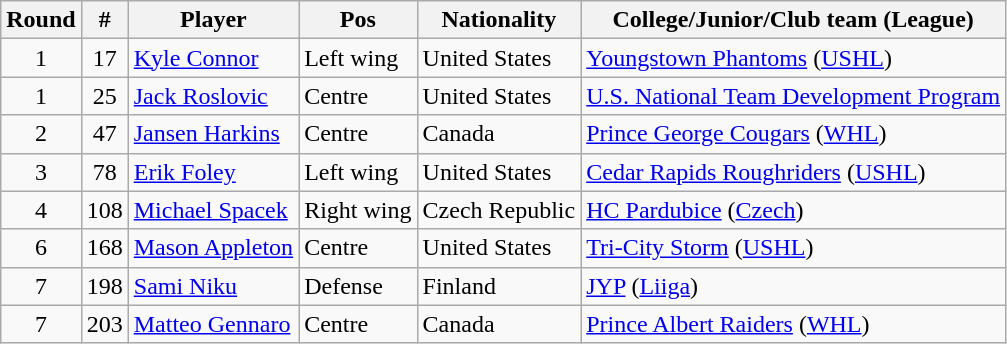<table class="wikitable">
<tr>
<th>Round</th>
<th>#</th>
<th>Player</th>
<th>Pos</th>
<th>Nationality</th>
<th>College/Junior/Club team (League)</th>
</tr>
<tr>
<td style="text-align:center">1</td>
<td style="text-align:center">17</td>
<td><a href='#'>Kyle Connor</a></td>
<td>Left wing</td>
<td> United States</td>
<td><a href='#'>Youngstown Phantoms</a> (<a href='#'>USHL</a>)</td>
</tr>
<tr>
<td style="text-align:center">1</td>
<td style="text-align:center">25</td>
<td><a href='#'>Jack Roslovic</a></td>
<td>Centre</td>
<td> United States</td>
<td><a href='#'>U.S. National Team Development Program</a></td>
</tr>
<tr>
<td style="text-align:center">2</td>
<td style="text-align:center">47</td>
<td><a href='#'>Jansen Harkins</a></td>
<td>Centre</td>
<td> Canada</td>
<td><a href='#'>Prince George Cougars</a> (<a href='#'>WHL</a>)</td>
</tr>
<tr>
<td style="text-align:center">3</td>
<td style="text-align:center">78</td>
<td><a href='#'>Erik Foley</a></td>
<td>Left wing</td>
<td> United States</td>
<td><a href='#'>Cedar Rapids Roughriders</a> (<a href='#'>USHL</a>)</td>
</tr>
<tr>
<td style="text-align:center">4</td>
<td style="text-align:center">108</td>
<td><a href='#'>Michael Spacek</a></td>
<td>Right wing</td>
<td> Czech Republic</td>
<td><a href='#'>HC Pardubice</a> (<a href='#'>Czech</a>)</td>
</tr>
<tr>
<td style="text-align:center">6</td>
<td style="text-align:center">168</td>
<td><a href='#'>Mason Appleton</a></td>
<td>Centre</td>
<td> United States</td>
<td><a href='#'>Tri-City Storm</a> (<a href='#'>USHL</a>)</td>
</tr>
<tr>
<td style="text-align:center">7</td>
<td style="text-align:center">198</td>
<td><a href='#'>Sami Niku</a></td>
<td>Defense</td>
<td> Finland</td>
<td><a href='#'>JYP</a> (<a href='#'>Liiga</a>)</td>
</tr>
<tr>
<td style="text-align:center">7</td>
<td style="text-align:center">203</td>
<td><a href='#'>Matteo Gennaro</a></td>
<td>Centre</td>
<td> Canada</td>
<td><a href='#'>Prince Albert Raiders</a> (<a href='#'>WHL</a>)</td>
</tr>
</table>
